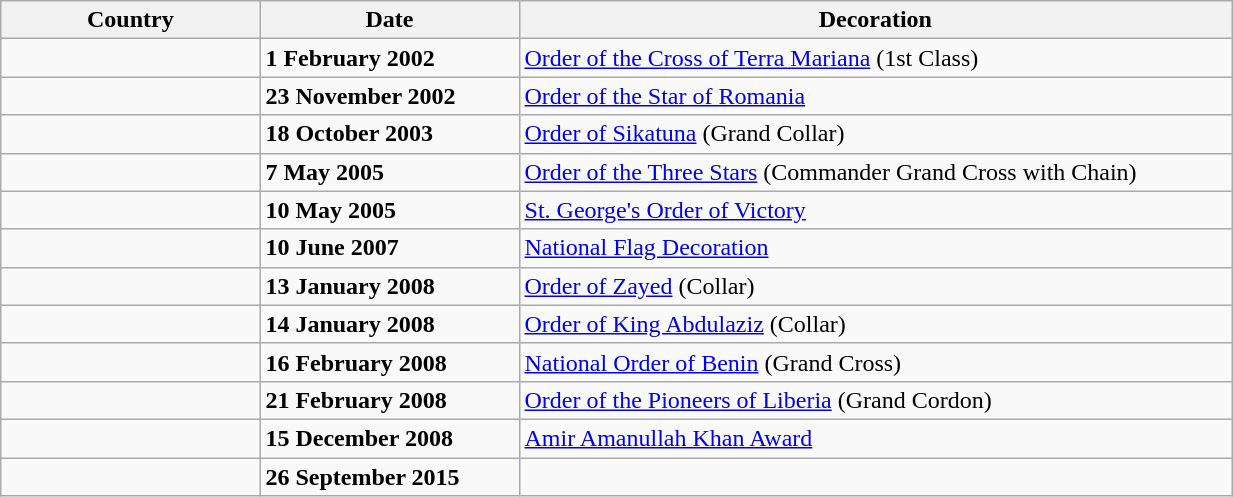<table class="wikitable" style="width:65%;">
<tr>
<th style="width:20%;">Country</th>
<th style="width:20%;">Date</th>
<th style="width:55%;">Decoration</th>
</tr>
<tr>
<td></td>
<td><strong>1 February 2002</strong></td>
<td><a href='#'>Order of the Cross of Terra Mariana</a> (1st Class) </td>
</tr>
<tr>
<td></td>
<td><strong>23 November 2002</strong></td>
<td><a href='#'>Order of the Star of Romania</a></td>
</tr>
<tr>
<td></td>
<td><strong>18 October 2003</strong></td>
<td><a href='#'>Order of Sikatuna</a> (Grand Collar)  </td>
</tr>
<tr>
<td></td>
<td><strong>7 May 2005</strong></td>
<td><a href='#'>Order of the Three Stars</a> (Commander Grand Cross with Chain) </td>
</tr>
<tr>
<td></td>
<td><strong>10 May 2005</strong></td>
<td><a href='#'>St. George's Order of Victory</a></td>
</tr>
<tr>
<td></td>
<td><strong>10 June 2007</strong></td>
<td><a href='#'>National Flag Decoration</a></td>
</tr>
<tr>
<td></td>
<td><strong>13 January 2008</strong></td>
<td><a href='#'>Order of Zayed</a> (Collar) </td>
</tr>
<tr>
<td></td>
<td><strong>14 January 2008</strong></td>
<td><a href='#'>Order of King Abdulaziz</a> (Collar) </td>
</tr>
<tr>
<td></td>
<td><strong>16 February 2008</strong></td>
<td><a href='#'>National Order of Benin</a> (Grand Cross) </td>
</tr>
<tr>
<td></td>
<td><strong>21 February 2008</strong></td>
<td><a href='#'>Order of the Pioneers of Liberia</a> (Grand Cordon) </td>
</tr>
<tr>
<td></td>
<td><strong>15 December 2008</strong></td>
<td><a href='#'>Amir Amanullah Khan Award</a></td>
</tr>
<tr>
<td></td>
<td><strong>26 September 2015</strong></td>
<td></td>
</tr>
</table>
